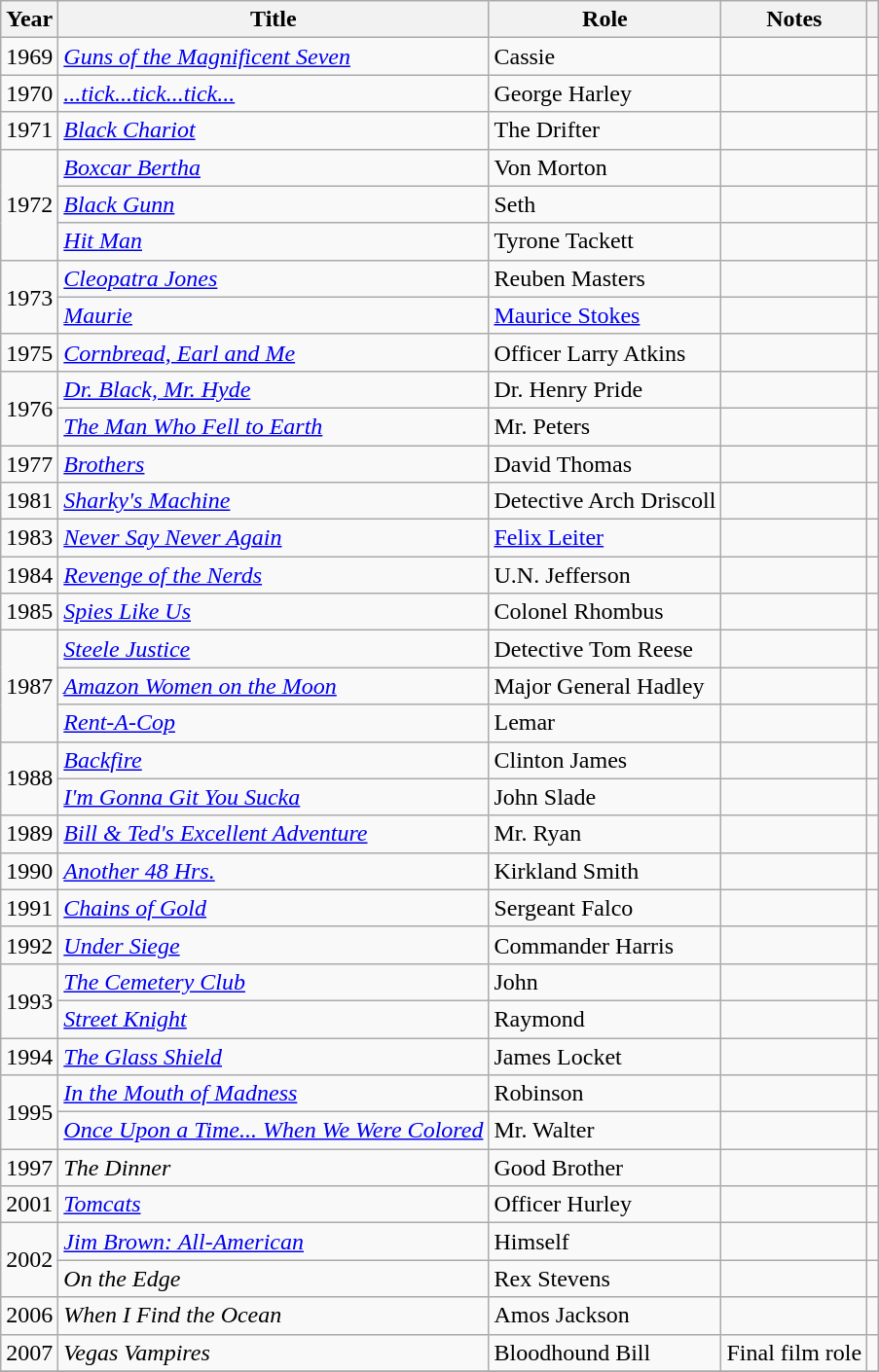<table class="wikitable sortable">
<tr>
<th>Year</th>
<th>Title</th>
<th>Role</th>
<th class="unsortable">Notes</th>
<th class="unsortable"></th>
</tr>
<tr>
<td>1969</td>
<td><em><a href='#'>Guns of the Magnificent Seven</a></em></td>
<td>Cassie</td>
<td></td>
<td></td>
</tr>
<tr>
<td>1970</td>
<td><em><a href='#'>...tick...tick...tick...</a></em></td>
<td>George Harley</td>
<td></td>
<td></td>
</tr>
<tr>
<td>1971</td>
<td><em><a href='#'>Black Chariot</a></em></td>
<td>The Drifter</td>
<td></td>
<td></td>
</tr>
<tr>
<td rowspan="3">1972</td>
<td><em><a href='#'>Boxcar Bertha</a></em></td>
<td>Von Morton</td>
<td></td>
<td></td>
</tr>
<tr>
<td><em><a href='#'>Black Gunn</a></em></td>
<td>Seth</td>
<td></td>
<td></td>
</tr>
<tr>
<td><em><a href='#'>Hit Man</a></em></td>
<td>Tyrone Tackett</td>
<td></td>
<td></td>
</tr>
<tr>
<td rowspan="2">1973</td>
<td><em><a href='#'>Cleopatra Jones</a></em></td>
<td>Reuben Masters</td>
<td></td>
<td></td>
</tr>
<tr>
<td><em><a href='#'>Maurie</a></em></td>
<td><a href='#'>Maurice Stokes</a></td>
<td></td>
<td></td>
</tr>
<tr>
<td>1975</td>
<td><em><a href='#'>Cornbread, Earl and Me</a></em></td>
<td>Officer Larry Atkins</td>
<td></td>
<td></td>
</tr>
<tr>
<td rowspan="2">1976</td>
<td><em><a href='#'>Dr. Black, Mr. Hyde</a></em></td>
<td>Dr. Henry Pride</td>
<td></td>
<td></td>
</tr>
<tr>
<td><em><a href='#'>The Man Who Fell to Earth</a></em></td>
<td>Mr. Peters</td>
<td></td>
<td></td>
</tr>
<tr>
<td>1977</td>
<td><em><a href='#'>Brothers</a></em></td>
<td>David Thomas</td>
<td></td>
<td></td>
</tr>
<tr>
<td>1981</td>
<td><em><a href='#'>Sharky's Machine</a></em></td>
<td>Detective Arch Driscoll</td>
<td></td>
<td></td>
</tr>
<tr>
<td>1983</td>
<td><em><a href='#'>Never Say Never Again</a></em></td>
<td><a href='#'>Felix Leiter</a></td>
<td></td>
<td></td>
</tr>
<tr>
<td>1984</td>
<td><em><a href='#'>Revenge of the Nerds</a></em></td>
<td>U.N. Jefferson</td>
<td></td>
<td></td>
</tr>
<tr>
<td>1985</td>
<td><em><a href='#'>Spies Like Us</a></em></td>
<td>Colonel Rhombus</td>
<td></td>
<td></td>
</tr>
<tr>
<td rowspan="3">1987</td>
<td><em><a href='#'>Steele Justice</a></em></td>
<td>Detective Tom Reese</td>
<td></td>
<td></td>
</tr>
<tr>
<td><em><a href='#'>Amazon Women on the Moon</a></em></td>
<td>Major General Hadley</td>
<td></td>
<td></td>
</tr>
<tr>
<td><em><a href='#'>Rent-A-Cop</a></em></td>
<td>Lemar</td>
<td></td>
<td></td>
</tr>
<tr>
<td rowspan="2">1988</td>
<td><em><a href='#'>Backfire</a></em></td>
<td>Clinton James</td>
<td></td>
<td></td>
</tr>
<tr>
<td><em><a href='#'>I'm Gonna Git You Sucka</a></em></td>
<td>John Slade</td>
<td></td>
<td></td>
</tr>
<tr>
<td>1989</td>
<td><em><a href='#'>Bill & Ted's Excellent Adventure</a></em></td>
<td>Mr. Ryan</td>
<td></td>
<td></td>
</tr>
<tr>
<td>1990</td>
<td><em><a href='#'>Another 48 Hrs.</a></em></td>
<td>Kirkland Smith</td>
<td></td>
<td></td>
</tr>
<tr>
<td>1991</td>
<td><em><a href='#'>Chains of Gold</a></em></td>
<td>Sergeant Falco</td>
<td></td>
<td></td>
</tr>
<tr>
<td>1992</td>
<td><em><a href='#'>Under Siege</a></em></td>
<td>Commander Harris</td>
<td></td>
<td></td>
</tr>
<tr>
<td rowspan="2">1993</td>
<td><em><a href='#'>The Cemetery Club</a></em></td>
<td>John</td>
<td></td>
<td></td>
</tr>
<tr>
<td><em><a href='#'>Street Knight</a></em></td>
<td>Raymond</td>
<td></td>
<td></td>
</tr>
<tr>
<td>1994</td>
<td><em><a href='#'>The Glass Shield</a></em></td>
<td>James Locket</td>
<td></td>
<td></td>
</tr>
<tr>
<td rowspan="2">1995</td>
<td><em><a href='#'>In the Mouth of Madness</a></em></td>
<td>Robinson</td>
<td></td>
<td></td>
</tr>
<tr>
<td><em><a href='#'>Once Upon a Time... When We Were Colored</a></em></td>
<td>Mr. Walter</td>
<td></td>
<td></td>
</tr>
<tr>
<td>1997</td>
<td><em>The Dinner</em></td>
<td>Good Brother</td>
<td></td>
<td></td>
</tr>
<tr>
<td>2001</td>
<td><em><a href='#'>Tomcats</a></em></td>
<td>Officer Hurley</td>
<td></td>
<td></td>
</tr>
<tr>
<td rowspan="2">2002</td>
<td><em><a href='#'>Jim Brown: All-American</a></em></td>
<td>Himself</td>
<td></td>
<td></td>
</tr>
<tr>
<td><em>On the Edge</em></td>
<td>Rex Stevens</td>
<td></td>
<td></td>
</tr>
<tr>
<td>2006</td>
<td><em>When I Find the Ocean</em></td>
<td>Amos Jackson</td>
<td></td>
<td></td>
</tr>
<tr>
<td>2007</td>
<td><em>Vegas Vampires</em></td>
<td>Bloodhound Bill</td>
<td>Final film role</td>
<td></td>
</tr>
<tr>
</tr>
</table>
